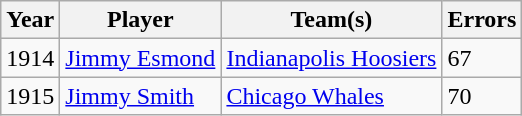<table class="wikitable sortable">
<tr>
<th>Year</th>
<th>Player</th>
<th>Team(s)</th>
<th>Errors</th>
</tr>
<tr>
<td>1914</td>
<td><a href='#'>Jimmy Esmond</a></td>
<td><a href='#'>Indianapolis Hoosiers</a></td>
<td>67</td>
</tr>
<tr>
<td>1915</td>
<td><a href='#'>Jimmy Smith</a></td>
<td><a href='#'>Chicago Whales</a></td>
<td>70</td>
</tr>
</table>
